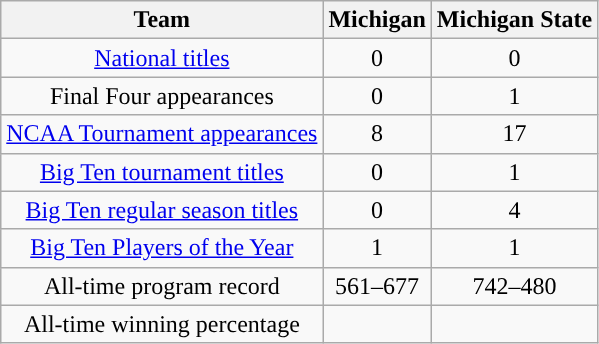<table class="wikitable" style="text-align:center;">
<tr>
<th>Team</th>
<th>Michigan</th>
<th>Michigan State</th>
</tr>
<tr>
<td><a href='#'>National titles</a></td>
<td style=>0</td>
<td>0</td>
</tr>
<tr>
<td>Final Four appearances</td>
<td>0</td>
<td>1</td>
</tr>
<tr>
<td><a href='#'>NCAA Tournament appearances</a></td>
<td>8</td>
<td>17</td>
</tr>
<tr>
<td><a href='#'>Big Ten tournament titles</a></td>
<td>0</td>
<td>1</td>
</tr>
<tr>
<td><a href='#'>Big Ten regular season titles</a></td>
<td>0</td>
<td>4</td>
</tr>
<tr>
<td><a href='#'>Big Ten Players of the Year</a></td>
<td>1</td>
<td>1</td>
</tr>
<tr>
<td>All-time program record</td>
<td>561–677</td>
<td>742–480</td>
</tr>
<tr>
<td>All-time winning percentage</td>
<td></td>
<td></td>
</tr>
</table>
